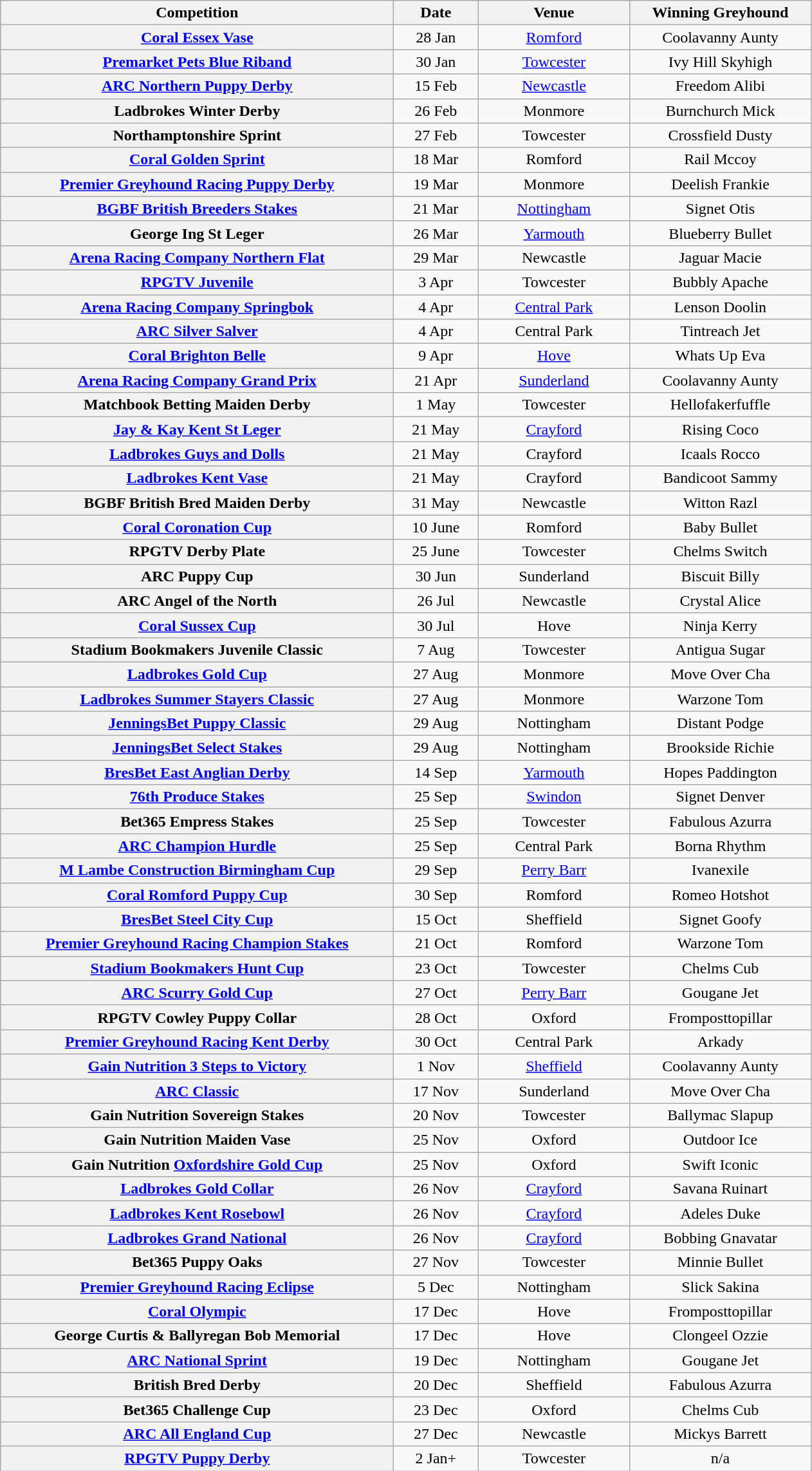<table class="wikitable" style="text-align:center">
<tr>
<th width=400>Competition</th>
<th width=80>Date</th>
<th width=150>Venue</th>
<th width=180>Winning Greyhound</th>
</tr>
<tr>
<th><a href='#'>Coral Essex Vase</a></th>
<td>28 Jan</td>
<td><a href='#'>Romford</a></td>
<td>Coolavanny Aunty</td>
</tr>
<tr>
<th><a href='#'>Premarket Pets Blue Riband</a></th>
<td>30 Jan</td>
<td><a href='#'>Towcester</a></td>
<td>Ivy Hill Skyhigh</td>
</tr>
<tr>
<th><a href='#'>ARC Northern Puppy Derby</a></th>
<td>15 Feb</td>
<td><a href='#'>Newcastle</a></td>
<td>Freedom Alibi</td>
</tr>
<tr>
<th>Ladbrokes Winter Derby</th>
<td>26 Feb</td>
<td>Monmore</td>
<td>Burnchurch Mick</td>
</tr>
<tr>
<th>Northamptonshire Sprint</th>
<td>27 Feb</td>
<td>Towcester</td>
<td>Crossfield Dusty</td>
</tr>
<tr>
<th><a href='#'>Coral Golden Sprint</a></th>
<td>18 Mar</td>
<td>Romford</td>
<td>Rail Mccoy</td>
</tr>
<tr>
<th><a href='#'>Premier Greyhound Racing Puppy Derby</a></th>
<td>19 Mar</td>
<td>Monmore</td>
<td>Deelish Frankie</td>
</tr>
<tr>
<th><a href='#'>BGBF British Breeders Stakes</a></th>
<td>21 Mar</td>
<td><a href='#'>Nottingham</a></td>
<td>Signet Otis</td>
</tr>
<tr>
<th>George Ing St Leger</th>
<td>26 Mar</td>
<td><a href='#'>Yarmouth</a></td>
<td>Blueberry Bullet</td>
</tr>
<tr>
<th><a href='#'>Arena Racing Company Northern Flat</a></th>
<td>29 Mar</td>
<td>Newcastle</td>
<td>Jaguar Macie</td>
</tr>
<tr>
<th><a href='#'>RPGTV Juvenile</a></th>
<td>3 Apr</td>
<td>Towcester</td>
<td>Bubbly Apache</td>
</tr>
<tr>
<th><a href='#'>Arena Racing Company Springbok</a></th>
<td>4 Apr</td>
<td><a href='#'>Central Park</a></td>
<td>Lenson Doolin</td>
</tr>
<tr>
<th><a href='#'>ARC Silver Salver</a></th>
<td>4 Apr</td>
<td>Central Park</td>
<td>Tintreach Jet</td>
</tr>
<tr>
<th><a href='#'>Coral Brighton Belle</a></th>
<td>9 Apr</td>
<td><a href='#'>Hove</a></td>
<td>Whats Up Eva</td>
</tr>
<tr>
<th><a href='#'>Arena Racing Company Grand Prix</a></th>
<td>21 Apr</td>
<td><a href='#'>Sunderland</a></td>
<td>Coolavanny Aunty</td>
</tr>
<tr>
<th>Matchbook Betting Maiden Derby</th>
<td>1 May</td>
<td>Towcester</td>
<td>Hellofakerfuffle</td>
</tr>
<tr>
<th><a href='#'>Jay & Kay Kent St Leger</a></th>
<td>21 May</td>
<td><a href='#'>Crayford</a></td>
<td>Rising Coco</td>
</tr>
<tr>
<th><a href='#'>Ladbrokes Guys and Dolls</a></th>
<td>21 May</td>
<td>Crayford</td>
<td>Icaals Rocco</td>
</tr>
<tr>
<th><a href='#'>Ladbrokes Kent Vase</a></th>
<td>21 May</td>
<td>Crayford</td>
<td>Bandicoot Sammy</td>
</tr>
<tr>
<th>BGBF British Bred Maiden Derby</th>
<td>31 May</td>
<td>Newcastle</td>
<td>Witton Razl</td>
</tr>
<tr>
<th><a href='#'>Coral Coronation Cup</a></th>
<td>10 June</td>
<td>Romford</td>
<td>Baby Bullet</td>
</tr>
<tr>
<th>RPGTV Derby Plate</th>
<td>25 June</td>
<td>Towcester</td>
<td>Chelms Switch</td>
</tr>
<tr>
<th>ARC Puppy Cup</th>
<td>30 Jun</td>
<td>Sunderland</td>
<td>Biscuit Billy</td>
</tr>
<tr>
<th>ARC Angel of the North</th>
<td>26 Jul</td>
<td>Newcastle</td>
<td>Crystal Alice</td>
</tr>
<tr>
<th><a href='#'>Coral Sussex Cup</a></th>
<td>30 Jul</td>
<td>Hove</td>
<td>Ninja Kerry</td>
</tr>
<tr>
<th>Stadium Bookmakers Juvenile Classic</th>
<td>7 Aug</td>
<td>Towcester</td>
<td>Antigua Sugar</td>
</tr>
<tr>
<th><a href='#'>Ladbrokes Gold Cup</a></th>
<td>27 Aug</td>
<td>Monmore</td>
<td>Move Over Cha</td>
</tr>
<tr>
<th><a href='#'>Ladbrokes Summer Stayers Classic</a></th>
<td>27 Aug</td>
<td>Monmore</td>
<td>Warzone Tom</td>
</tr>
<tr>
<th><a href='#'>JenningsBet Puppy Classic</a></th>
<td>29 Aug</td>
<td>Nottingham</td>
<td>Distant Podge</td>
</tr>
<tr>
<th><a href='#'>JenningsBet Select Stakes</a></th>
<td>29 Aug</td>
<td>Nottingham</td>
<td>Brookside Richie</td>
</tr>
<tr>
<th><a href='#'>BresBet East Anglian Derby</a></th>
<td>14 Sep</td>
<td><a href='#'>Yarmouth</a></td>
<td>Hopes Paddington</td>
</tr>
<tr>
<th><a href='#'>76th Produce Stakes</a></th>
<td>25 Sep</td>
<td><a href='#'>Swindon</a></td>
<td>Signet Denver</td>
</tr>
<tr>
<th>Bet365 Empress Stakes</th>
<td>25 Sep</td>
<td>Towcester</td>
<td>Fabulous Azurra</td>
</tr>
<tr>
<th><a href='#'>ARC Champion Hurdle</a></th>
<td>25 Sep</td>
<td>Central Park</td>
<td>Borna Rhythm</td>
</tr>
<tr>
<th><a href='#'>M Lambe Construction Birmingham Cup</a></th>
<td>29 Sep</td>
<td><a href='#'>Perry Barr</a></td>
<td>Ivanexile</td>
</tr>
<tr>
<th><a href='#'>Coral Romford Puppy Cup</a></th>
<td>30 Sep</td>
<td>Romford</td>
<td>Romeo Hotshot</td>
</tr>
<tr>
<th><a href='#'>BresBet Steel City Cup</a></th>
<td>15 Oct</td>
<td>Sheffield</td>
<td>Signet Goofy</td>
</tr>
<tr>
<th><a href='#'>Premier Greyhound Racing Champion Stakes</a></th>
<td>21 Oct</td>
<td>Romford</td>
<td>Warzone Tom</td>
</tr>
<tr>
<th><a href='#'>Stadium Bookmakers Hunt Cup</a></th>
<td>23 Oct</td>
<td>Towcester</td>
<td>Chelms Cub</td>
</tr>
<tr>
<th><a href='#'>ARC Scurry Gold Cup</a></th>
<td>27 Oct</td>
<td><a href='#'>Perry Barr</a></td>
<td>Gougane Jet</td>
</tr>
<tr>
<th>RPGTV Cowley Puppy Collar</th>
<td>28 Oct</td>
<td>Oxford</td>
<td>Fromposttopillar</td>
</tr>
<tr>
<th><a href='#'>Premier Greyhound Racing Kent Derby</a></th>
<td>30 Oct</td>
<td>Central Park</td>
<td>Arkady</td>
</tr>
<tr>
<th><a href='#'>Gain Nutrition 3 Steps to Victory</a></th>
<td>1 Nov</td>
<td><a href='#'>Sheffield</a></td>
<td>Coolavanny Aunty</td>
</tr>
<tr>
<th><a href='#'>ARC Classic</a></th>
<td>17 Nov</td>
<td>Sunderland</td>
<td>Move Over Cha</td>
</tr>
<tr>
<th>Gain Nutrition Sovereign Stakes</th>
<td>20 Nov</td>
<td>Towcester</td>
<td>Ballymac Slapup</td>
</tr>
<tr>
<th>Gain Nutrition Maiden Vase</th>
<td>25 Nov</td>
<td>Oxford</td>
<td>Outdoor Ice</td>
</tr>
<tr>
<th>Gain Nutrition <a href='#'>Oxfordshire Gold Cup</a></th>
<td>25 Nov</td>
<td>Oxford</td>
<td>Swift Iconic</td>
</tr>
<tr>
<th><a href='#'>Ladbrokes Gold Collar</a></th>
<td>26 Nov</td>
<td><a href='#'>Crayford</a></td>
<td>Savana Ruinart</td>
</tr>
<tr>
<th><a href='#'>Ladbrokes Kent Rosebowl</a></th>
<td>26 Nov</td>
<td><a href='#'>Crayford</a></td>
<td>Adeles Duke</td>
</tr>
<tr>
<th><a href='#'>Ladbrokes Grand National</a></th>
<td>26 Nov</td>
<td><a href='#'>Crayford</a></td>
<td>Bobbing Gnavatar</td>
</tr>
<tr>
<th>Bet365 Puppy Oaks</th>
<td>27 Nov</td>
<td>Towcester</td>
<td>Minnie Bullet</td>
</tr>
<tr>
<th><a href='#'>Premier Greyhound Racing Eclipse</a></th>
<td>5 Dec</td>
<td>Nottingham</td>
<td>Slick Sakina</td>
</tr>
<tr>
<th><a href='#'>Coral Olympic</a></th>
<td>17 Dec</td>
<td>Hove</td>
<td>Fromposttopillar</td>
</tr>
<tr>
<th>George Curtis & Ballyregan Bob Memorial</th>
<td>17 Dec</td>
<td>Hove</td>
<td>Clongeel Ozzie</td>
</tr>
<tr>
<th><a href='#'>ARC National Sprint</a></th>
<td>19 Dec</td>
<td>Nottingham</td>
<td>Gougane Jet</td>
</tr>
<tr>
<th>British Bred Derby</th>
<td>20 Dec</td>
<td>Sheffield</td>
<td>Fabulous Azurra</td>
</tr>
<tr>
<th>Bet365 Challenge Cup</th>
<td>23 Dec</td>
<td>Oxford</td>
<td>Chelms Cub</td>
</tr>
<tr>
<th><a href='#'>ARC All England Cup</a></th>
<td>27 Dec</td>
<td>Newcastle</td>
<td>Mickys Barrett</td>
</tr>
<tr>
<th><a href='#'>RPGTV Puppy Derby</a></th>
<td>2 Jan+</td>
<td>Towcester</td>
<td>n/a</td>
</tr>
</table>
